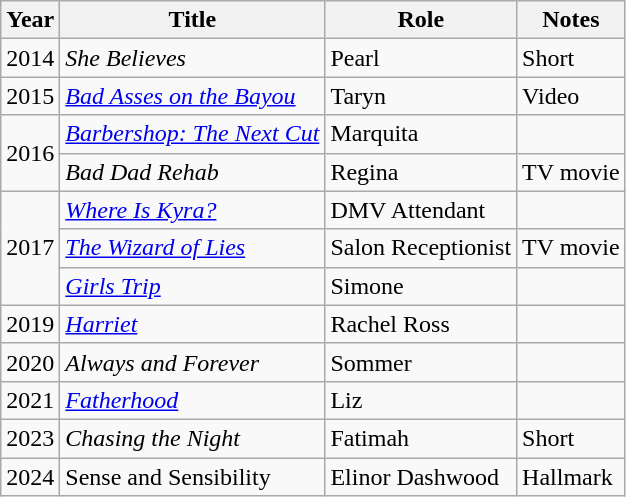<table class="wikitable sortable">
<tr>
<th>Year</th>
<th>Title</th>
<th>Role</th>
<th class="unsortable">Notes</th>
</tr>
<tr>
<td>2014</td>
<td><em>She Believes</em></td>
<td>Pearl</td>
<td>Short</td>
</tr>
<tr>
<td>2015</td>
<td><em><a href='#'>Bad Asses on the Bayou</a></em></td>
<td>Taryn</td>
<td>Video</td>
</tr>
<tr>
<td rowspan="2">2016</td>
<td><em><a href='#'>Barbershop: The Next Cut</a></em></td>
<td>Marquita</td>
<td></td>
</tr>
<tr>
<td><em>Bad Dad Rehab</em></td>
<td>Regina</td>
<td>TV movie</td>
</tr>
<tr>
<td rowspan="3">2017</td>
<td><em><a href='#'>Where Is Kyra?</a></em></td>
<td>DMV Attendant</td>
<td></td>
</tr>
<tr>
<td><em><a href='#'>The Wizard of Lies</a></em></td>
<td>Salon Receptionist</td>
<td>TV movie</td>
</tr>
<tr>
<td><em><a href='#'>Girls Trip</a></em></td>
<td>Simone</td>
<td></td>
</tr>
<tr>
<td>2019</td>
<td><em><a href='#'>Harriet</a></em></td>
<td>Rachel Ross</td>
<td></td>
</tr>
<tr>
<td>2020</td>
<td><em>Always and Forever</em></td>
<td>Sommer</td>
<td></td>
</tr>
<tr>
<td>2021</td>
<td><em><a href='#'>Fatherhood</a></em></td>
<td>Liz</td>
<td></td>
</tr>
<tr>
<td>2023</td>
<td><em>Chasing the Night</em></td>
<td>Fatimah</td>
<td>Short</td>
</tr>
<tr>
<td>2024</td>
<td>Sense and Sensibility</td>
<td>Elinor Dashwood</td>
<td>Hallmark</td>
</tr>
</table>
